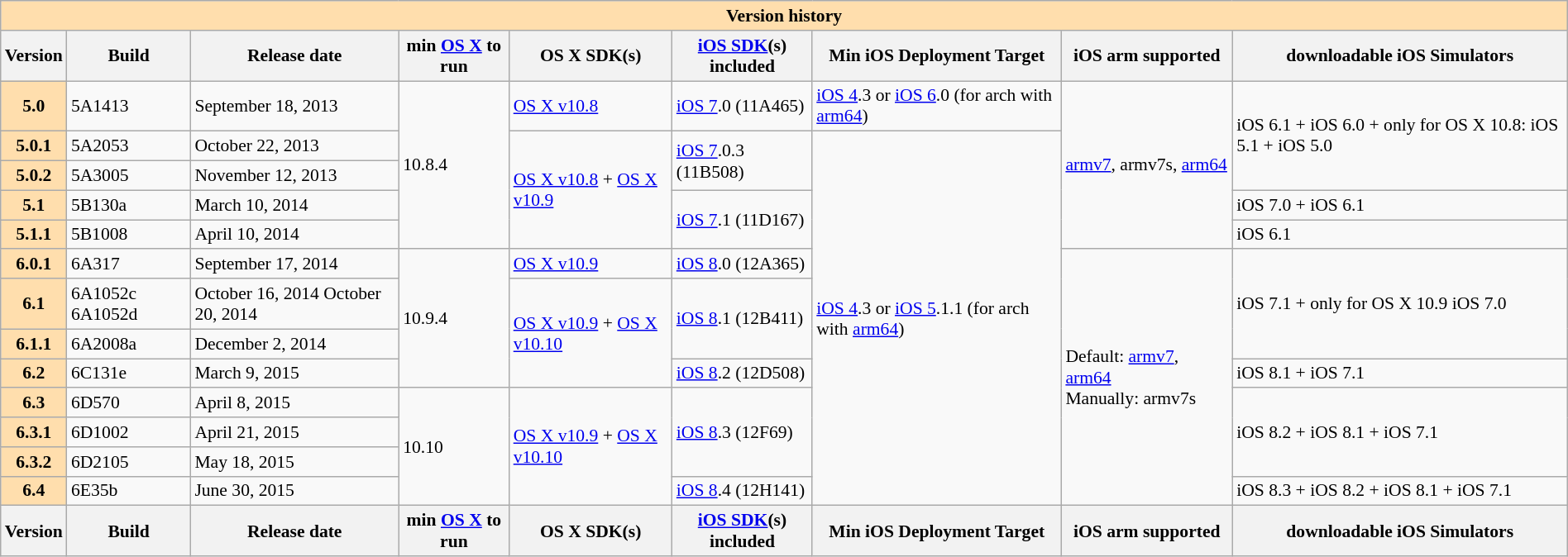<table class="wikitable collapsible collapsed" style="width:100%; font-size:90%;">
<tr>
<th style="background: #ffdead; text-align:center;" colspan="9">Version history</th>
</tr>
<tr>
<th>Version</th>
<th>Build</th>
<th>Release date</th>
<th>min <a href='#'>OS X</a> to run</th>
<th>OS X SDK(s)</th>
<th><a href='#'>iOS SDK</a>(s) included</th>
<th>Min iOS Deployment Target</th>
<th>iOS arm supported</th>
<th>downloadable iOS Simulators</th>
</tr>
<tr>
<th style="background:#ffdead; white-space:nowrap;">5.0</th>
<td>5A1413</td>
<td>September 18, 2013</td>
<td rowspan="5">10.8.4</td>
<td><a href='#'>OS X v10.8</a></td>
<td><a href='#'>iOS 7</a>.0 (11A465)</td>
<td><a href='#'>iOS 4</a>.3 or <a href='#'>iOS 6</a>.0 (for arch with <a href='#'>arm64</a>)</td>
<td rowspan="5"><a href='#'>armv7</a>, armv7s, <a href='#'>arm64</a></td>
<td rowspan="3">iOS 6.1 + iOS 6.0 + only for OS X 10.8: iOS 5.1 + iOS 5.0</td>
</tr>
<tr>
<th style="background:#ffdead; white-space:nowrap;">5.0.1</th>
<td>5A2053</td>
<td>October 22, 2013</td>
<td rowspan="4"><a href='#'>OS X v10.8</a> + <a href='#'>OS X v10.9</a></td>
<td rowspan="2"><a href='#'>iOS 7</a>.0.3 (11B508)</td>
<td rowspan="12"><a href='#'>iOS 4</a>.3 or <a href='#'>iOS 5</a>.1.1 (for arch with <a href='#'>arm64</a>)</td>
</tr>
<tr>
<th style="background:#ffdead; white-space:nowrap;">5.0.2</th>
<td>5A3005</td>
<td>November 12, 2013</td>
</tr>
<tr>
<th style="background:#ffdead; white-space:nowrap;">5.1</th>
<td>5B130a</td>
<td>March 10, 2014</td>
<td rowspan="2"><a href='#'>iOS 7</a>.1 (11D167)</td>
<td>iOS 7.0 + iOS 6.1</td>
</tr>
<tr>
<th style="background:#ffdead; white-space:nowrap;">5.1.1</th>
<td>5B1008</td>
<td>April 10, 2014</td>
<td>iOS 6.1</td>
</tr>
<tr>
<th style="background:#ffdead; white-space:nowrap;">6.0.1</th>
<td>6A317</td>
<td>September 17, 2014</td>
<td rowspan="4">10.9.4</td>
<td><a href='#'>OS X v10.9</a></td>
<td><a href='#'>iOS 8</a>.0 (12A365)</td>
<td rowspan="8">Default: <a href='#'>armv7</a>, <a href='#'>arm64</a> <br>Manually: armv7s</td>
<td rowspan="3">iOS 7.1 + only for OS X 10.9 iOS 7.0</td>
</tr>
<tr>
<th style="background:#ffdead; white-space:nowrap;">6.1</th>
<td>6A1052c 6A1052d</td>
<td>October 16, 2014 October 20, 2014</td>
<td rowspan="3"><a href='#'>OS X v10.9</a> + <a href='#'>OS X v10.10</a></td>
<td rowspan="2"><a href='#'>iOS 8</a>.1 (12B411)</td>
</tr>
<tr>
<th style="background:#ffdead; white-space:nowrap;">6.1.1</th>
<td>6A2008a</td>
<td>December 2, 2014</td>
</tr>
<tr>
<th style="background:#ffdead; white-space:nowrap;">6.2</th>
<td>6C131e</td>
<td>March 9, 2015</td>
<td><a href='#'>iOS 8</a>.2 (12D508)</td>
<td>iOS 8.1 + iOS 7.1</td>
</tr>
<tr>
<th style="background:#ffdead; white-space:nowrap;">6.3</th>
<td>6D570</td>
<td>April 8, 2015</td>
<td rowspan="4">10.10</td>
<td rowspan="4"><a href='#'>OS X v10.9</a> + <a href='#'>OS X v10.10</a></td>
<td rowspan="3"><a href='#'>iOS 8</a>.3 (12F69)</td>
<td rowspan="3">iOS 8.2 + iOS 8.1 + iOS 7.1</td>
</tr>
<tr>
<th style="background:#ffdead; white-space:nowrap;">6.3.1</th>
<td>6D1002</td>
<td>April 21, 2015</td>
</tr>
<tr>
<th style="background:#ffdead; white-space:nowrap;">6.3.2</th>
<td>6D2105</td>
<td>May 18, 2015</td>
</tr>
<tr>
<th style="background:#ffdead; white-space:nowrap;">6.4</th>
<td>6E35b</td>
<td>June 30, 2015</td>
<td><a href='#'>iOS 8</a>.4 (12H141)</td>
<td>iOS 8.3 + iOS 8.2 + iOS 8.1 + iOS 7.1</td>
</tr>
<tr class="sortbottom">
<th>Version</th>
<th>Build</th>
<th>Release date</th>
<th>min <a href='#'>OS X</a> to run</th>
<th>OS X SDK(s)</th>
<th><a href='#'>iOS SDK</a>(s) included</th>
<th>Min iOS Deployment Target</th>
<th>iOS arm supported</th>
<th>downloadable iOS Simulators</th>
</tr>
</table>
